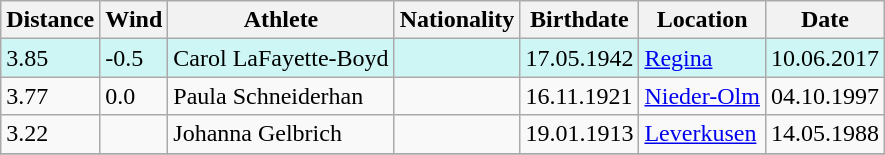<table class="wikitable">
<tr>
<th>Distance</th>
<th>Wind</th>
<th>Athlete</th>
<th>Nationality</th>
<th>Birthdate</th>
<th>Location</th>
<th>Date</th>
</tr>
<tr style="background:#cef6f5;">
<td>3.85</td>
<td>-0.5</td>
<td>Carol LaFayette-Boyd</td>
<td></td>
<td>17.05.1942</td>
<td><a href='#'>Regina</a></td>
<td>10.06.2017</td>
</tr>
<tr>
<td>3.77</td>
<td>0.0</td>
<td>Paula Schneiderhan</td>
<td></td>
<td>16.11.1921</td>
<td><a href='#'>Nieder-Olm</a></td>
<td>04.10.1997</td>
</tr>
<tr>
<td>3.22</td>
<td></td>
<td>Johanna Gelbrich</td>
<td></td>
<td>19.01.1913</td>
<td><a href='#'>Leverkusen</a></td>
<td>14.05.1988</td>
</tr>
<tr>
</tr>
</table>
